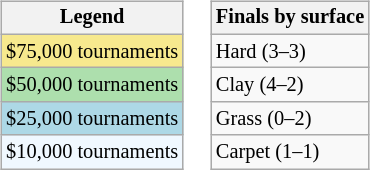<table>
<tr valign=top>
<td><br><table class=wikitable style="font-size:85%">
<tr>
<th>Legend</th>
</tr>
<tr style="background:#f7e98e;">
<td>$75,000 tournaments</td>
</tr>
<tr style="background:#addfad;">
<td>$50,000 tournaments</td>
</tr>
<tr style="background:lightblue;">
<td>$25,000 tournaments</td>
</tr>
<tr style="background:#f0f8ff;">
<td>$10,000 tournaments</td>
</tr>
</table>
</td>
<td><br><table class=wikitable style="font-size:85%">
<tr>
<th>Finals by surface</th>
</tr>
<tr>
<td>Hard (3–3)</td>
</tr>
<tr>
<td>Clay (4–2)</td>
</tr>
<tr>
<td>Grass (0–2)</td>
</tr>
<tr>
<td>Carpet (1–1)</td>
</tr>
</table>
</td>
</tr>
</table>
